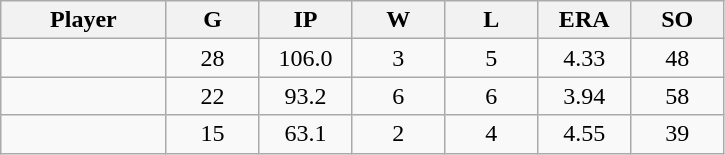<table class="wikitable sortable">
<tr>
<th bgcolor="#DDDDFF" width="16%">Player</th>
<th bgcolor="#DDDDFF" width="9%">G</th>
<th bgcolor="#DDDDFF" width="9%">IP</th>
<th bgcolor="#DDDDFF" width="9%">W</th>
<th bgcolor="#DDDDFF" width="9%">L</th>
<th bgcolor="#DDDDFF" width="9%">ERA</th>
<th bgcolor="#DDDDFF" width="9%">SO</th>
</tr>
<tr align="center">
<td></td>
<td>28</td>
<td>106.0</td>
<td>3</td>
<td>5</td>
<td>4.33</td>
<td>48</td>
</tr>
<tr align="center">
<td></td>
<td>22</td>
<td>93.2</td>
<td>6</td>
<td>6</td>
<td>3.94</td>
<td>58</td>
</tr>
<tr align="center">
<td></td>
<td>15</td>
<td>63.1</td>
<td>2</td>
<td>4</td>
<td>4.55</td>
<td>39</td>
</tr>
</table>
